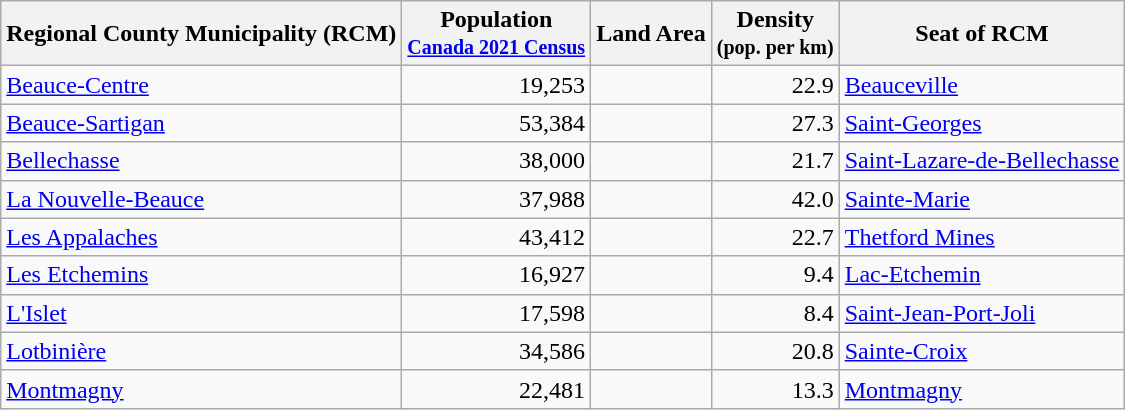<table class="wikitable sortable" | style="text-align: right">
<tr>
<th align="center">Regional County Municipality (RCM)</th>
<th align="center">Population<br><small><a href='#'>Canada 2021 Census</a></small></th>
<th align="center">Land Area</th>
<th align="center">Density<br><small>(pop. per km)</small></th>
<th align="center">Seat of RCM</th>
</tr>
<tr>
<td align="left"><a href='#'>Beauce-Centre</a></td>
<td>19,253</td>
<td></td>
<td>22.9</td>
<td align="left"><a href='#'>Beauceville</a></td>
</tr>
<tr>
<td align="left"><a href='#'>Beauce-Sartigan</a></td>
<td>53,384</td>
<td></td>
<td>27.3</td>
<td align="left"><a href='#'>Saint-Georges</a></td>
</tr>
<tr>
<td align="left"><a href='#'>Bellechasse</a></td>
<td>38,000</td>
<td></td>
<td>21.7</td>
<td align="left"><a href='#'>Saint-Lazare-de-Bellechasse</a></td>
</tr>
<tr>
<td align="left"><a href='#'>La Nouvelle-Beauce</a></td>
<td>37,988</td>
<td></td>
<td>42.0</td>
<td align="left"><a href='#'>Sainte-Marie</a></td>
</tr>
<tr>
<td align="left"><a href='#'>Les Appalaches</a></td>
<td>43,412</td>
<td></td>
<td>22.7</td>
<td align="left"><a href='#'>Thetford Mines</a></td>
</tr>
<tr>
<td align="left"><a href='#'>Les Etchemins</a></td>
<td>16,927</td>
<td></td>
<td>9.4</td>
<td align="left"><a href='#'>Lac-Etchemin</a></td>
</tr>
<tr>
<td align="left"><a href='#'>L'Islet</a></td>
<td>17,598</td>
<td></td>
<td>8.4</td>
<td align="left"><a href='#'>Saint-Jean-Port-Joli</a></td>
</tr>
<tr>
<td align="left"><a href='#'>Lotbinière</a></td>
<td>34,586</td>
<td></td>
<td>20.8</td>
<td align="left"><a href='#'>Sainte-Croix</a></td>
</tr>
<tr>
<td align="left"><a href='#'>Montmagny</a></td>
<td>22,481</td>
<td></td>
<td>13.3</td>
<td align="left"><a href='#'>Montmagny</a></td>
</tr>
</table>
